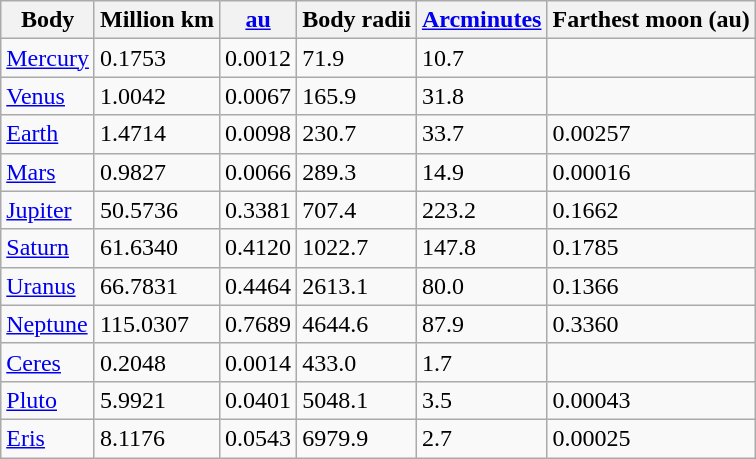<table class="wikitable">
<tr>
<th>Body</th>
<th>Million km</th>
<th><a href='#'>au</a></th>
<th>Body radii</th>
<th><a href='#'>Arcminutes</a></th>
<th>Farthest moon (au)</th>
</tr>
<tr>
<td><a href='#'>Mercury</a></td>
<td>0.1753</td>
<td>0.0012</td>
<td>71.9</td>
<td>10.7</td>
<td></td>
</tr>
<tr>
<td><a href='#'>Venus</a></td>
<td>1.0042</td>
<td>0.0067</td>
<td>165.9</td>
<td>31.8</td>
<td></td>
</tr>
<tr>
<td><a href='#'>Earth</a></td>
<td>1.4714</td>
<td>0.0098</td>
<td>230.7</td>
<td>33.7</td>
<td>0.00257</td>
</tr>
<tr>
<td><a href='#'>Mars</a></td>
<td>0.9827</td>
<td>0.0066</td>
<td>289.3</td>
<td>14.9</td>
<td>0.00016</td>
</tr>
<tr>
<td><a href='#'>Jupiter</a></td>
<td>50.5736</td>
<td>0.3381</td>
<td>707.4</td>
<td>223.2</td>
<td>0.1662</td>
</tr>
<tr>
<td><a href='#'>Saturn</a></td>
<td>61.6340</td>
<td>0.4120</td>
<td>1022.7</td>
<td>147.8</td>
<td>0.1785</td>
</tr>
<tr>
<td><a href='#'>Uranus</a></td>
<td>66.7831</td>
<td>0.4464</td>
<td>2613.1</td>
<td>80.0</td>
<td>0.1366</td>
</tr>
<tr>
<td><a href='#'>Neptune</a></td>
<td>115.0307</td>
<td>0.7689</td>
<td>4644.6</td>
<td>87.9</td>
<td>0.3360</td>
</tr>
<tr>
<td><a href='#'>Ceres</a></td>
<td>0.2048</td>
<td>0.0014</td>
<td>433.0</td>
<td>1.7</td>
<td></td>
</tr>
<tr>
<td><a href='#'>Pluto</a></td>
<td>5.9921</td>
<td>0.0401</td>
<td>5048.1</td>
<td>3.5</td>
<td>0.00043</td>
</tr>
<tr>
<td><a href='#'>Eris</a></td>
<td>8.1176</td>
<td>0.0543</td>
<td>6979.9</td>
<td>2.7</td>
<td>0.00025</td>
</tr>
</table>
